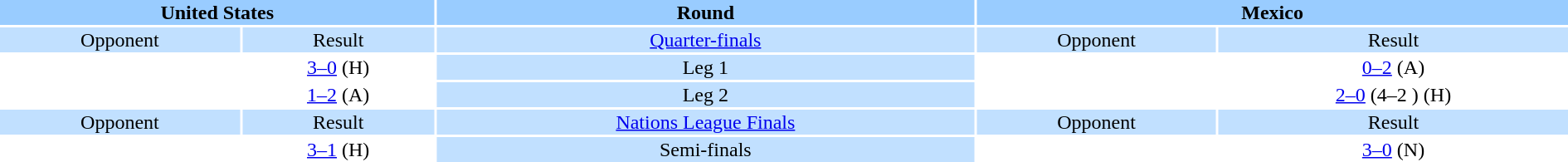<table style="width:100%; text-align:center;">
<tr style="vertical-align:top; background:#99CCFF;">
<th colspan="2">United States</th>
<th>Round</th>
<th colspan="2">Mexico</th>
</tr>
<tr style="vertical-align:top; background:#C1E0FF;">
<td>Opponent</td>
<td>Result</td>
<td><a href='#'>Quarter-finals</a></td>
<td>Opponent</td>
<td>Result</td>
</tr>
<tr>
<td style="text-align:left"></td>
<td><a href='#'>3–0</a> (H)</td>
<td style="background:#C1E0FF">Leg 1</td>
<td style="text-align:left"></td>
<td><a href='#'>0–2</a> (A)</td>
</tr>
<tr>
<td style="text-align:left"></td>
<td><a href='#'>1–2</a> (A)</td>
<td style="background:#C1E0FF">Leg 2</td>
<td style="text-align:left"></td>
<td><a href='#'>2–0</a> (4–2 ) (H)</td>
</tr>
<tr style="vertical-align:top; background:#C1E0FF;">
<td>Opponent</td>
<td>Result</td>
<td><a href='#'>Nations League Finals</a></td>
<td>Opponent</td>
<td>Result</td>
</tr>
<tr>
<td style="text-align:left"></td>
<td><a href='#'>3–1</a>  (H)</td>
<td style="background:#C1E0FF">Semi-finals</td>
<td style="text-align:left"></td>
<td><a href='#'>3–0</a> (N)</td>
</tr>
</table>
